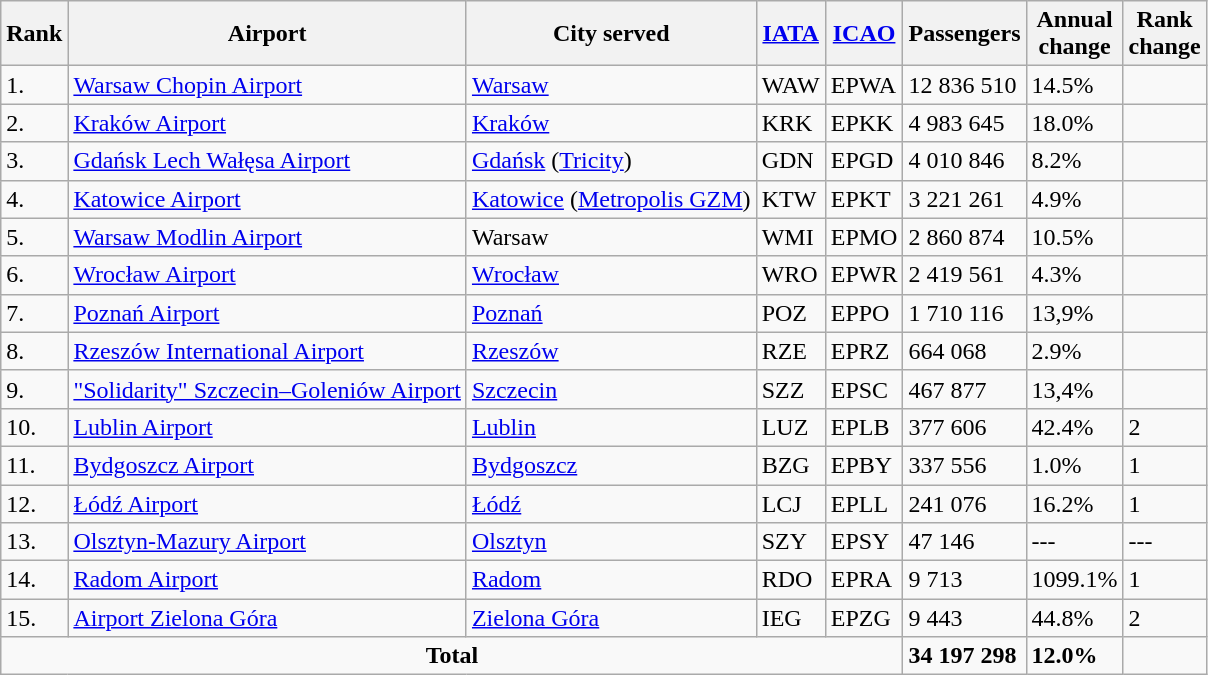<table class="wikitable sortable">
<tr>
<th>Rank</th>
<th>Airport</th>
<th>City served</th>
<th><a href='#'>IATA</a><br></th>
<th><a href='#'>ICAO</a><br></th>
<th>Passengers</th>
<th>Annual<br>change</th>
<th>Rank<br>change</th>
</tr>
<tr>
<td>1.</td>
<td><a href='#'>Warsaw Chopin Airport</a></td>
<td><a href='#'>Warsaw</a></td>
<td>WAW</td>
<td>EPWA</td>
<td>12 836 510</td>
<td>14.5%</td>
<td></td>
</tr>
<tr>
<td>2.</td>
<td><a href='#'>Kraków Airport</a></td>
<td><a href='#'>Kraków</a></td>
<td>KRK</td>
<td>EPKK</td>
<td>4 983 645</td>
<td>18.0%</td>
<td></td>
</tr>
<tr>
<td>3.</td>
<td><a href='#'>Gdańsk Lech Wałęsa Airport</a></td>
<td><a href='#'>Gdańsk</a> (<a href='#'>Tricity</a>)</td>
<td>GDN</td>
<td>EPGD</td>
<td>4 010 846</td>
<td>8.2%</td>
<td></td>
</tr>
<tr>
<td>4.</td>
<td><a href='#'>Katowice Airport</a></td>
<td><a href='#'>Katowice</a> (<a href='#'>Metropolis GZM</a>)</td>
<td>KTW</td>
<td>EPKT</td>
<td>3 221 261</td>
<td>4.9%</td>
<td></td>
</tr>
<tr>
<td>5.</td>
<td><a href='#'>Warsaw Modlin Airport</a></td>
<td>Warsaw</td>
<td>WMI</td>
<td>EPMO</td>
<td>2 860 874</td>
<td>10.5%</td>
<td></td>
</tr>
<tr>
<td>6.</td>
<td><a href='#'>Wrocław Airport</a></td>
<td><a href='#'>Wrocław</a></td>
<td>WRO</td>
<td>EPWR</td>
<td>2 419 561</td>
<td>4.3%</td>
<td></td>
</tr>
<tr>
<td>7.</td>
<td><a href='#'>Poznań Airport</a></td>
<td><a href='#'>Poznań</a></td>
<td>POZ</td>
<td>EPPO</td>
<td>1 710 116</td>
<td>13,9%</td>
<td></td>
</tr>
<tr>
<td>8.</td>
<td><a href='#'>Rzeszów International Airport</a></td>
<td><a href='#'>Rzeszów</a></td>
<td>RZE</td>
<td>EPRZ</td>
<td>664 068</td>
<td>2.9%</td>
<td></td>
</tr>
<tr>
<td>9.</td>
<td><a href='#'>"Solidarity" Szczecin–Goleniów Airport</a></td>
<td><a href='#'>Szczecin</a></td>
<td>SZZ</td>
<td>EPSC</td>
<td>467 877</td>
<td>13,4%</td>
<td></td>
</tr>
<tr>
<td>10.</td>
<td><a href='#'>Lublin Airport</a></td>
<td><a href='#'>Lublin</a></td>
<td>LUZ</td>
<td>EPLB</td>
<td>377 606</td>
<td>42.4%</td>
<td>2</td>
</tr>
<tr>
<td>11.</td>
<td><a href='#'>Bydgoszcz Airport</a></td>
<td><a href='#'>Bydgoszcz</a></td>
<td>BZG</td>
<td>EPBY</td>
<td>337 556</td>
<td>1.0%</td>
<td>1</td>
</tr>
<tr>
<td>12.</td>
<td><a href='#'>Łódź Airport</a></td>
<td><a href='#'>Łódź</a></td>
<td>LCJ</td>
<td>EPLL</td>
<td>241 076</td>
<td>16.2%</td>
<td>1</td>
</tr>
<tr>
<td>13.</td>
<td><a href='#'>Olsztyn-Mazury Airport</a></td>
<td><a href='#'>Olsztyn</a></td>
<td>SZY</td>
<td>EPSY</td>
<td>47 146</td>
<td>---</td>
<td>---</td>
</tr>
<tr>
<td>14.</td>
<td><a href='#'>Radom Airport</a></td>
<td><a href='#'>Radom</a></td>
<td>RDO</td>
<td>EPRA</td>
<td>9 713</td>
<td>1099.1%</td>
<td>1</td>
</tr>
<tr>
<td>15.</td>
<td><a href='#'>Airport Zielona Góra</a></td>
<td><a href='#'>Zielona Góra</a></td>
<td>IEG</td>
<td>EPZG</td>
<td>9 443</td>
<td>44.8%</td>
<td>2</td>
</tr>
<tr>
<td colspan=5 style="text-align:center"><strong>Total</strong></td>
<td><strong>34 197 298</strong></td>
<td><strong>12.0%</strong></td>
</tr>
</table>
